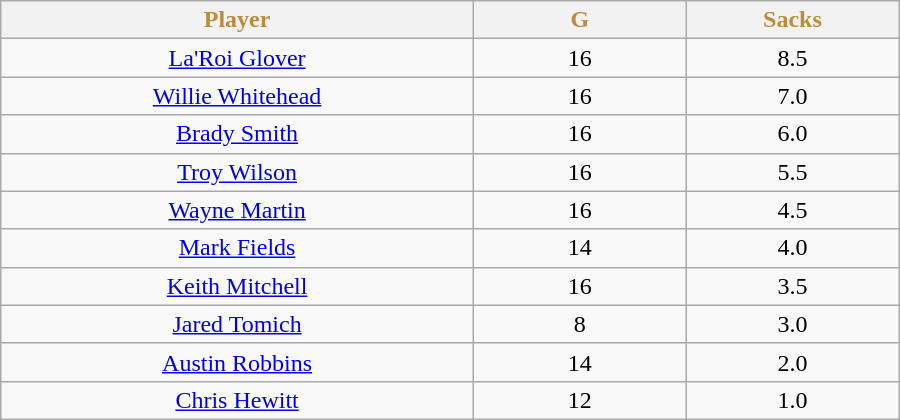<table class="wikitable">
<tr style="background:#FFFFFF; color:#BB8C3C">
<th bgcolor="#DDDDFF" width="20%">Player</th>
<th bgcolor="#DDDDFF" width="9%">G</th>
<th bgcolor="#DDDDFF" width="9%">Sacks</th>
</tr>
<tr align="center">
<td><a href='#'>La'Roi Glover</a></td>
<td>16</td>
<td>8.5</td>
</tr>
<tr align="center">
<td><a href='#'>Willie Whitehead</a></td>
<td>16</td>
<td>7.0</td>
</tr>
<tr align="center">
<td><a href='#'>Brady Smith</a></td>
<td>16</td>
<td>6.0</td>
</tr>
<tr align="center">
<td><a href='#'>Troy Wilson</a></td>
<td>16</td>
<td>5.5</td>
</tr>
<tr align="center">
<td><a href='#'>Wayne Martin</a></td>
<td>16</td>
<td>4.5</td>
</tr>
<tr align="center">
<td><a href='#'>Mark Fields</a></td>
<td>14</td>
<td>4.0</td>
</tr>
<tr align="center">
<td><a href='#'>Keith Mitchell</a></td>
<td>16</td>
<td>3.5</td>
</tr>
<tr align="center">
<td><a href='#'>Jared Tomich</a></td>
<td>8</td>
<td>3.0</td>
</tr>
<tr align="center">
<td><a href='#'>Austin Robbins</a></td>
<td>14</td>
<td>2.0</td>
</tr>
<tr align="center">
<td><a href='#'>Chris Hewitt</a></td>
<td>12</td>
<td>1.0</td>
</tr>
</table>
